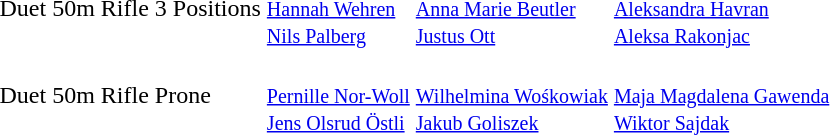<table>
<tr>
<td>Duet 50m Rifle 3 Positions</td>
<td><br><small><a href='#'>Hannah Wehren</a><br><a href='#'>Nils Palberg</a></small></td>
<td><br><small><a href='#'>Anna Marie Beutler</a><br><a href='#'>Justus Ott</a></small></td>
<td><br><small><a href='#'>Aleksandra Havran</a><br><a href='#'>Aleksa Rakonjac</a></small></td>
</tr>
<tr>
<td>Duet 50m Rifle Prone</td>
<td><br><small><a href='#'>Pernille Nor-Woll</a><br><a href='#'>Jens Olsrud Östli</a></small></td>
<td><br><small><a href='#'>Wilhelmina Wośkowiak</a><br><a href='#'>Jakub Goliszek</a></small></td>
<td><br><small><a href='#'>Maja Magdalena Gawenda</a><br><a href='#'>Wiktor Sajdak</a></small></td>
</tr>
</table>
